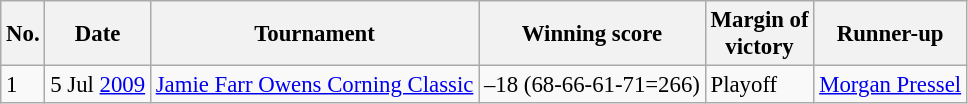<table class="wikitable" style="font-size:95%;">
<tr>
<th>No.</th>
<th>Date</th>
<th>Tournament</th>
<th>Winning score</th>
<th>Margin of<br>victory</th>
<th>Runner-up</th>
</tr>
<tr>
<td>1</td>
<td>5 Jul <a href='#'>2009</a></td>
<td><a href='#'>Jamie Farr Owens Corning Classic</a></td>
<td>–18 (68-66-61-71=266)</td>
<td>Playoff</td>
<td> <a href='#'>Morgan Pressel</a></td>
</tr>
</table>
